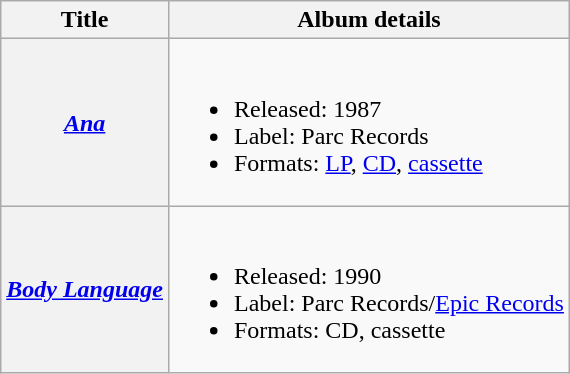<table class="wikitable plainrowheaders">
<tr>
<th scope="col">Title</th>
<th scope="col">Album details</th>
</tr>
<tr>
<th scope="row"><em><a href='#'>Ana</a></em></th>
<td><br><ul><li>Released: 1987</li><li>Label: Parc Records</li><li>Formats: <a href='#'>LP</a>, <a href='#'>CD</a>, <a href='#'>cassette</a></li></ul></td>
</tr>
<tr>
<th scope="row"><em><a href='#'>Body Language</a></em></th>
<td><br><ul><li>Released: 1990</li><li>Label: Parc Records/<a href='#'>Epic Records</a></li><li>Formats: CD, cassette</li></ul></td>
</tr>
</table>
